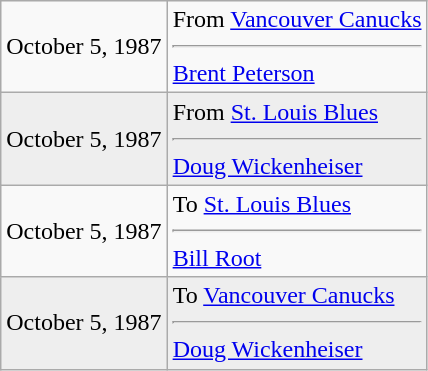<table class="wikitable">
<tr>
<td>October 5, 1987</td>
<td valign="top">From <a href='#'>Vancouver Canucks</a><hr><a href='#'>Brent Peterson</a></td>
</tr>
<tr style="background:#eee;">
<td>October 5, 1987</td>
<td valign="top">From <a href='#'>St. Louis Blues</a><hr><a href='#'>Doug Wickenheiser</a></td>
</tr>
<tr>
<td>October 5, 1987</td>
<td valign="top">To <a href='#'>St. Louis Blues</a><hr><a href='#'>Bill Root</a></td>
</tr>
<tr style="background:#eee;">
<td>October 5, 1987</td>
<td valign="top">To <a href='#'>Vancouver Canucks</a><hr><a href='#'>Doug Wickenheiser</a></td>
</tr>
</table>
